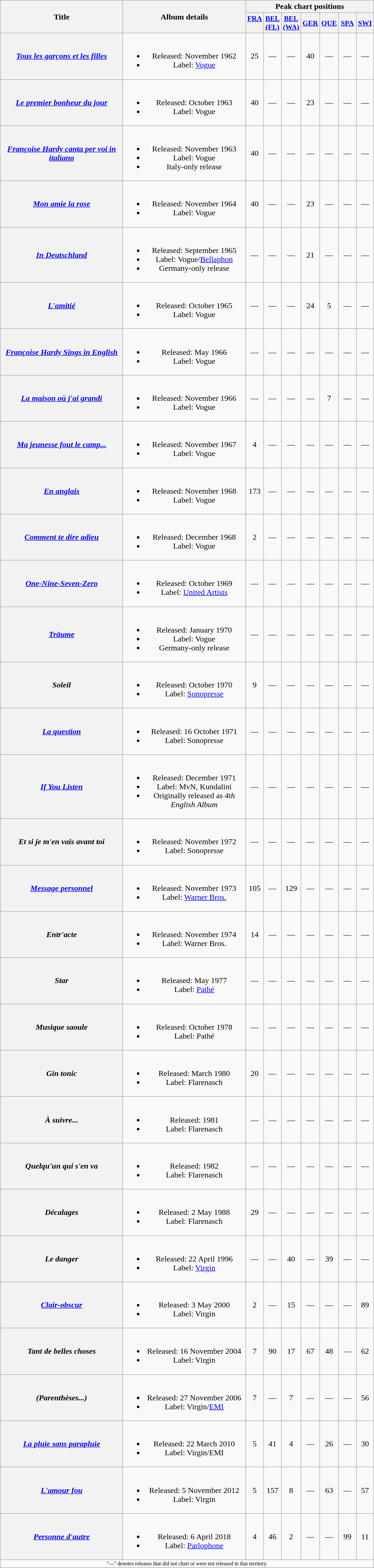<table class="wikitable plainrowheaders" style="text-align:center;">
<tr>
<th rowspan="2" scope="col" style="width:15em;">Title</th>
<th rowspan="2" scope="col" style="width:15em;">Album details</th>
<th colspan="7">Peak chart positions</th>
</tr>
<tr>
<th scope="col" style="width:2em;font-size:90%;"><a href='#'>FRA</a><br><br></th>
<th scope="col" style="width:2em;font-size:90%;"><a href='#'>BEL (FL)</a><br></th>
<th scope="col" style="width:2em;font-size:90%;"><a href='#'>BEL (WA)</a><br></th>
<th scope="col" style="width:2em;font-size:90%;"><a href='#'>GER</a><br></th>
<th scope="col" style="width:2em;font-size:90%;"><a href='#'>QUE</a><br></th>
<th scope="col" style="width:2em;font-size:90%;"><a href='#'>SPA</a><br></th>
<th scope="col" style="width:2em;font-size:90%;"><a href='#'>SWI</a><br></th>
</tr>
<tr>
<th scope="row"><em><a href='#'>Tous les garçons et les filles</a></em></th>
<td><br><ul><li>Released: November 1962</li><li>Label: <a href='#'>Vogue</a></li></ul></td>
<td>25</td>
<td>—</td>
<td>—</td>
<td>40</td>
<td>—</td>
<td>—</td>
<td>—</td>
</tr>
<tr>
<th scope="row"><em><a href='#'>Le premier bonheur du jour</a></em></th>
<td><br><ul><li>Released: October 1963</li><li>Label: Vogue</li></ul></td>
<td>40</td>
<td>—</td>
<td>—</td>
<td>23</td>
<td>—</td>
<td>—</td>
<td>—</td>
</tr>
<tr>
<th scope="row"><em><a href='#'>Françoise Hardy canta per voi in italiano</a></em></th>
<td><br><ul><li>Released: November 1963</li><li>Label: Vogue</li><li>Italy-only release</li></ul></td>
<td>40</td>
<td>—</td>
<td>—</td>
<td>—</td>
<td>—</td>
<td>—</td>
<td>—</td>
</tr>
<tr>
<th scope="row"><em><a href='#'>Mon amie la rose</a></em></th>
<td><br><ul><li>Released: November 1964</li><li>Label: Vogue</li></ul></td>
<td>40</td>
<td>—</td>
<td>—</td>
<td>23</td>
<td>—</td>
<td>—</td>
<td>—</td>
</tr>
<tr>
<th scope="row"><em><a href='#'>In Deutschland</a></em></th>
<td><br><ul><li>Released: September 1965</li><li>Label: Vogue/<a href='#'>Bellaphon</a></li><li>Germany-only release</li></ul></td>
<td>—</td>
<td>—</td>
<td>—</td>
<td>21</td>
<td>—</td>
<td>—</td>
<td>—</td>
</tr>
<tr>
<th scope="row"><em><a href='#'>L'amitié</a></em></th>
<td><br><ul><li>Released: October 1965</li><li>Label: Vogue</li></ul></td>
<td>—</td>
<td>—</td>
<td>—</td>
<td>24</td>
<td>5</td>
<td>—</td>
<td>—</td>
</tr>
<tr>
<th scope="row"><em><a href='#'>Françoise Hardy Sings in English</a></em></th>
<td><br><ul><li>Released: May 1966</li><li>Label: Vogue</li></ul></td>
<td>—</td>
<td>—</td>
<td>—</td>
<td>—</td>
<td>—</td>
<td>—</td>
<td>—</td>
</tr>
<tr>
<th scope="row"><em><a href='#'>La maison où j'ai grandi</a></em></th>
<td><br><ul><li>Released: November 1966</li><li>Label: Vogue</li></ul></td>
<td>—</td>
<td>—</td>
<td>—</td>
<td>—</td>
<td>7</td>
<td>—</td>
<td>—</td>
</tr>
<tr>
<th scope="row"><em><a href='#'>Ma jeunesse fout le camp...</a></em></th>
<td><br><ul><li>Released: November 1967</li><li>Label: Vogue</li></ul></td>
<td>4</td>
<td>—</td>
<td>—</td>
<td>—</td>
<td>—</td>
<td>—</td>
<td>—</td>
</tr>
<tr>
<th scope="row"><em><a href='#'>En anglais</a></em></th>
<td><br><ul><li>Released: November 1968</li><li>Label: Vogue</li></ul></td>
<td>173</td>
<td>—</td>
<td>—</td>
<td>—</td>
<td>—</td>
<td>—</td>
<td>—</td>
</tr>
<tr>
<th scope="row"><em><a href='#'>Comment te dire adieu</a></em></th>
<td><br><ul><li>Released: December 1968</li><li>Label: Vogue</li></ul></td>
<td>2</td>
<td>—</td>
<td>—</td>
<td>—</td>
<td>—</td>
<td>—</td>
<td>—</td>
</tr>
<tr>
<th scope="row"><em><a href='#'>One-Nine-Seven-Zero</a></em></th>
<td><br><ul><li>Released: October 1969</li><li>Label: <a href='#'>United Artists</a></li></ul></td>
<td>—</td>
<td>—</td>
<td>—</td>
<td>—</td>
<td>—</td>
<td>—</td>
<td>—</td>
</tr>
<tr>
<th scope="row"><em><a href='#'>Träume</a></em></th>
<td><br><ul><li>Released: January 1970</li><li>Label: Vogue</li><li>Germany-only release</li></ul></td>
<td>—</td>
<td>—</td>
<td>—</td>
<td>—</td>
<td>—</td>
<td>—</td>
<td>—</td>
</tr>
<tr>
<th scope="row"><em>Soleil</em></th>
<td><br><ul><li>Released: October 1970</li><li>Label: <a href='#'>Sonopresse</a></li></ul></td>
<td>9</td>
<td>—</td>
<td>—</td>
<td>—</td>
<td>—</td>
<td>—</td>
<td>—</td>
</tr>
<tr>
<th scope="row"><em><a href='#'>La question</a></em></th>
<td><br><ul><li>Released: 16 October 1971</li><li>Label: Sonopresse</li></ul></td>
<td>—</td>
<td>—</td>
<td>—</td>
<td>—</td>
<td>—</td>
<td>—</td>
<td>—</td>
</tr>
<tr>
<th scope="row"><em><a href='#'>If You Listen</a></em></th>
<td><br><ul><li>Released: December 1971</li><li>Label: MvN, Kundalini</li><li>Originally released as <em>4th English Album</em></li></ul></td>
<td>—</td>
<td>—</td>
<td>—</td>
<td>—</td>
<td>—</td>
<td>—</td>
<td>—</td>
</tr>
<tr>
<th scope="row"><em>Et si je m'en vais avant toi</em></th>
<td><br><ul><li>Released: November 1972</li><li>Label: Sonopresse</li></ul></td>
<td>—</td>
<td>—</td>
<td>—</td>
<td>—</td>
<td>—</td>
<td>—</td>
<td>—</td>
</tr>
<tr>
<th scope="row"><em><a href='#'>Message personnel</a></em></th>
<td><br><ul><li>Released: November 1973</li><li>Label: <a href='#'>Warner Bros.</a></li></ul></td>
<td>105</td>
<td>—</td>
<td>129</td>
<td>—</td>
<td>—</td>
<td>—</td>
<td>—</td>
</tr>
<tr>
<th scope="row"><em>Entr'acte</em></th>
<td><br><ul><li>Released: November 1974</li><li>Label: Warner Bros.</li></ul></td>
<td>14</td>
<td>—</td>
<td>—</td>
<td>—</td>
<td>—</td>
<td>—</td>
<td>—</td>
</tr>
<tr>
<th scope="row"><em>Star</em></th>
<td><br><ul><li>Released: May 1977</li><li>Label: <a href='#'>Pathé</a></li></ul></td>
<td>—</td>
<td>—</td>
<td>—</td>
<td>—</td>
<td>—</td>
<td>—</td>
<td>—</td>
</tr>
<tr>
<th scope="row"><em>Musique saoule</em></th>
<td><br><ul><li>Released: October 1978</li><li>Label: Pathé</li></ul></td>
<td>—</td>
<td>—</td>
<td>—</td>
<td>—</td>
<td>—</td>
<td>—</td>
<td>—</td>
</tr>
<tr>
<th scope="row"><em>Gin tonic</em></th>
<td><br><ul><li>Released: March 1980</li><li>Label: Flarenasch</li></ul></td>
<td>20</td>
<td>—</td>
<td>—</td>
<td>—</td>
<td>—</td>
<td>—</td>
<td>—</td>
</tr>
<tr>
<th scope="row"><em>À suivre...</em></th>
<td><br><ul><li>Released: 1981</li><li>Label: Flarenasch</li></ul></td>
<td>—</td>
<td>—</td>
<td>—</td>
<td>—</td>
<td>—</td>
<td>—</td>
<td>—</td>
</tr>
<tr>
<th scope="row"><em>Quelqu'un qui s'en va</em></th>
<td><br><ul><li>Released: 1982</li><li>Label: Flarenasch</li></ul></td>
<td>—</td>
<td>—</td>
<td>—</td>
<td>—</td>
<td>—</td>
<td>—</td>
<td>—</td>
</tr>
<tr>
<th scope="row"><em>Décalages</em> </th>
<td><br><ul><li>Released: 2 May 1988</li><li>Label: Flarenasch</li></ul></td>
<td>29</td>
<td>—</td>
<td>—</td>
<td>—</td>
<td>—</td>
<td>—</td>
<td>—</td>
</tr>
<tr>
<th scope="row"><em>Le danger</em></th>
<td><br><ul><li>Released: 22 April 1996</li><li>Label: <a href='#'>Virgin</a></li></ul></td>
<td>—</td>
<td>—</td>
<td>40</td>
<td>—</td>
<td>39</td>
<td>—</td>
<td>—</td>
</tr>
<tr>
<th scope="row"><em><a href='#'>Clair-obscur</a></em></th>
<td><br><ul><li>Released: 3 May 2000</li><li>Label: Virgin</li></ul></td>
<td>2</td>
<td>—</td>
<td>15</td>
<td>—</td>
<td>—</td>
<td>—</td>
<td>89</td>
</tr>
<tr>
<th scope="row"><em>Tant de belles choses</em></th>
<td><br><ul><li>Released: 16 November 2004</li><li>Label: Virgin</li></ul></td>
<td>7</td>
<td>90</td>
<td>17</td>
<td>67</td>
<td>48</td>
<td>—</td>
<td>62</td>
</tr>
<tr>
<th scope="row"><em>(Parenthèses...)</em></th>
<td><br><ul><li>Released: 27 November 2006</li><li>Label: Virgin/<a href='#'>EMI</a></li></ul></td>
<td>7</td>
<td>—</td>
<td>7</td>
<td>—</td>
<td>—</td>
<td>—</td>
<td>56</td>
</tr>
<tr>
<th scope="row"><em><a href='#'>La pluie sans parapluie</a></em></th>
<td><br><ul><li>Released: 22 March 2010</li><li>Label: Virgin/EMI</li></ul></td>
<td>5</td>
<td>41</td>
<td>4</td>
<td>—</td>
<td>26</td>
<td>—</td>
<td>30</td>
</tr>
<tr>
<th scope="row"><em><a href='#'>L'amour fou</a></em></th>
<td><br><ul><li>Released: 5 November 2012</li><li>Label: Virgin</li></ul></td>
<td>5</td>
<td>157</td>
<td>8</td>
<td>—</td>
<td>63</td>
<td>—</td>
<td>57</td>
</tr>
<tr>
<th scope="row"><em><a href='#'>Personne d'autre</a></em></th>
<td><br><ul><li>Released: 6 April 2018</li><li>Label: <a href='#'>Parlophone</a></li></ul></td>
<td>4</td>
<td>46</td>
<td>2</td>
<td>—</td>
<td>—</td>
<td>99</td>
<td>11</td>
</tr>
<tr>
<td colspan="9" style="font-size:8pt">"—" denotes releases that did not chart or were not released in that territory.</td>
</tr>
</table>
